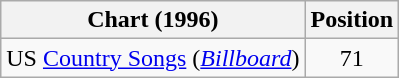<table class="wikitable sortable">
<tr>
<th scope="col">Chart (1996)</th>
<th scope="col">Position</th>
</tr>
<tr>
<td>US <a href='#'>Country Songs</a> (<em><a href='#'>Billboard</a></em>)</td>
<td align="center">71</td>
</tr>
</table>
